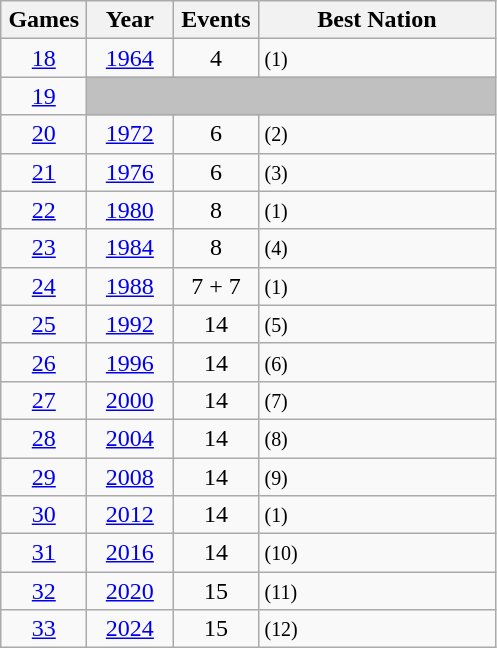<table class=wikitable>
<tr>
<th width=50>Games</th>
<th width=50>Year</th>
<th width=50>Events</th>
<th width=150>Best Nation</th>
</tr>
<tr>
<td align=center><a href='#'>18</a></td>
<td align=center><a href='#'>1964</a></td>
<td align=center>4</td>
<td> <small>(1)</small></td>
</tr>
<tr>
<td align=center><a href='#'>19</a></td>
<td colspan=4 bgcolor=silver></td>
</tr>
<tr>
<td align=center><a href='#'>20</a></td>
<td align=center><a href='#'>1972</a></td>
<td align=center>6</td>
<td> <small>(2)</small></td>
</tr>
<tr>
<td align=center><a href='#'>21</a></td>
<td align=center><a href='#'>1976</a></td>
<td align=center>6</td>
<td> <small>(3)</small></td>
</tr>
<tr>
<td align=center><a href='#'>22</a></td>
<td align=center><a href='#'>1980</a></td>
<td align=center>8</td>
<td> <small>(1)</small></td>
</tr>
<tr>
<td align=center><a href='#'>23</a></td>
<td align=center><a href='#'>1984</a></td>
<td align=center>8</td>
<td> <small>(4)</small></td>
</tr>
<tr>
<td align=center><a href='#'>24</a></td>
<td align=center><a href='#'>1988</a></td>
<td align=center>7 + 7</td>
<td> <small>(1)</small></td>
</tr>
<tr>
<td align=center><a href='#'>25</a></td>
<td align=center><a href='#'>1992</a></td>
<td align=center>14</td>
<td> <small>(5)</small></td>
</tr>
<tr>
<td align=center><a href='#'>26</a></td>
<td align=center><a href='#'>1996</a></td>
<td align=center>14</td>
<td> <small>(6)</small></td>
</tr>
<tr>
<td align=center><a href='#'>27</a></td>
<td align=center><a href='#'>2000</a></td>
<td align=center>14</td>
<td> <small>(7)</small></td>
</tr>
<tr>
<td align=center><a href='#'>28</a></td>
<td align=center><a href='#'>2004</a></td>
<td align=center>14</td>
<td> <small>(8)</small></td>
</tr>
<tr>
<td align=center><a href='#'>29</a></td>
<td align=center><a href='#'>2008</a></td>
<td align=center>14</td>
<td> <small>(9)</small></td>
</tr>
<tr>
<td align=center><a href='#'>30</a></td>
<td align=center><a href='#'>2012</a></td>
<td align=center>14</td>
<td> <small>(1)</small></td>
</tr>
<tr>
<td align=center><a href='#'>31</a></td>
<td align=center><a href='#'>2016</a></td>
<td align=center>14</td>
<td> <small>(10)</small></td>
</tr>
<tr>
<td align=center><a href='#'>32</a></td>
<td align=center><a href='#'>2020</a></td>
<td align=center>15</td>
<td> <small>(11)</small></td>
</tr>
<tr>
<td align=center><a href='#'>33</a></td>
<td align=center><a href='#'>2024</a></td>
<td align=center>15</td>
<td> <small>(12)</small></td>
</tr>
</table>
